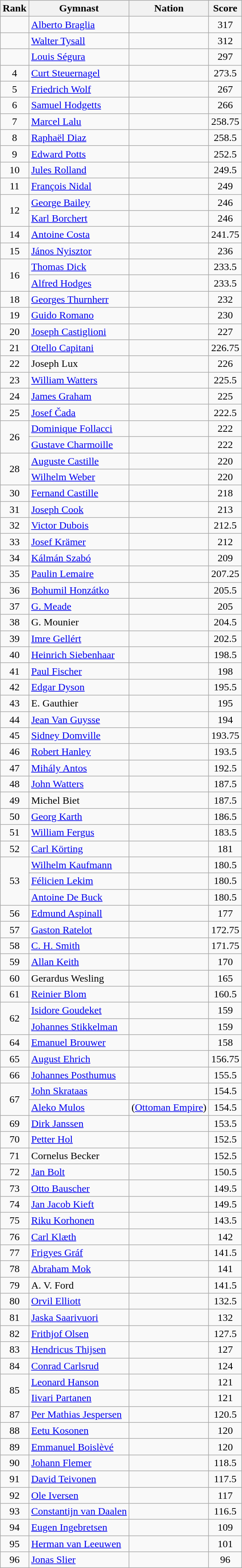<table class="wikitable sortable" style="text-align:center">
<tr>
<th>Rank</th>
<th>Gymnast</th>
<th>Nation</th>
<th>Score</th>
</tr>
<tr>
<td></td>
<td align=left><a href='#'>Alberto Braglia</a></td>
<td align=left></td>
<td>317</td>
</tr>
<tr>
<td></td>
<td align=left><a href='#'>Walter Tysall</a></td>
<td align=left></td>
<td>312</td>
</tr>
<tr>
<td></td>
<td align=left><a href='#'>Louis Ségura</a></td>
<td align=left></td>
<td>297</td>
</tr>
<tr>
<td>4</td>
<td align=left><a href='#'>Curt Steuernagel</a></td>
<td align=left></td>
<td>273.5</td>
</tr>
<tr>
<td>5</td>
<td align=left><a href='#'>Friedrich Wolf</a></td>
<td align=left></td>
<td>267</td>
</tr>
<tr>
<td>6</td>
<td align=left><a href='#'>Samuel Hodgetts</a></td>
<td align=left></td>
<td>266</td>
</tr>
<tr>
<td>7</td>
<td align=left><a href='#'>Marcel Lalu</a></td>
<td align=left></td>
<td>258.75</td>
</tr>
<tr>
<td>8</td>
<td align=left><a href='#'>Raphaël Diaz</a></td>
<td align=left></td>
<td>258.5</td>
</tr>
<tr>
<td>9</td>
<td align=left><a href='#'>Edward Potts</a></td>
<td align=left></td>
<td>252.5</td>
</tr>
<tr>
<td>10</td>
<td align=left><a href='#'>Jules Rolland</a></td>
<td align=left></td>
<td>249.5</td>
</tr>
<tr>
<td>11</td>
<td align=left><a href='#'>François Nidal</a></td>
<td align=left></td>
<td>249</td>
</tr>
<tr>
<td rowspan=2>12</td>
<td align=left><a href='#'>George Bailey</a></td>
<td align=left></td>
<td>246</td>
</tr>
<tr>
<td align=left><a href='#'>Karl Borchert</a></td>
<td align=left></td>
<td>246</td>
</tr>
<tr>
<td>14</td>
<td align=left><a href='#'>Antoine Costa</a></td>
<td align=left></td>
<td>241.75</td>
</tr>
<tr>
<td>15</td>
<td align=left><a href='#'>János Nyisztor</a></td>
<td align=left></td>
<td>236</td>
</tr>
<tr>
<td rowspan=2>16</td>
<td align=left><a href='#'>Thomas Dick</a></td>
<td align=left></td>
<td>233.5</td>
</tr>
<tr>
<td align=left><a href='#'>Alfred Hodges</a></td>
<td align=left></td>
<td>233.5</td>
</tr>
<tr>
<td>18</td>
<td align=left><a href='#'>Georges Thurnherr</a></td>
<td align=left></td>
<td>232</td>
</tr>
<tr>
<td>19</td>
<td align=left><a href='#'>Guido Romano</a></td>
<td align=left></td>
<td>230</td>
</tr>
<tr>
<td>20</td>
<td align=left><a href='#'>Joseph Castiglioni</a></td>
<td align=left></td>
<td>227</td>
</tr>
<tr>
<td>21</td>
<td align=left><a href='#'>Otello Capitani</a></td>
<td align=left></td>
<td>226.75</td>
</tr>
<tr>
<td>22</td>
<td align=left>Joseph Lux</td>
<td align=left></td>
<td>226</td>
</tr>
<tr>
<td>23</td>
<td align=left><a href='#'>William Watters</a></td>
<td align=left></td>
<td>225.5</td>
</tr>
<tr>
<td>24</td>
<td align=left><a href='#'>James Graham</a></td>
<td align=left></td>
<td>225</td>
</tr>
<tr>
<td>25</td>
<td align=left><a href='#'>Josef Čada</a></td>
<td align=left></td>
<td>222.5</td>
</tr>
<tr>
<td rowspan=2>26</td>
<td align=left><a href='#'>Dominique Follacci</a></td>
<td align=left></td>
<td>222</td>
</tr>
<tr>
<td align=left><a href='#'>Gustave Charmoille</a></td>
<td align=left></td>
<td>222</td>
</tr>
<tr>
<td rowspan=2>28</td>
<td align=left><a href='#'>Auguste Castille</a></td>
<td align=left></td>
<td>220</td>
</tr>
<tr>
<td align=left><a href='#'>Wilhelm Weber</a></td>
<td align=left></td>
<td>220</td>
</tr>
<tr>
<td>30</td>
<td align=left><a href='#'>Fernand Castille</a></td>
<td align=left></td>
<td>218</td>
</tr>
<tr>
<td>31</td>
<td align=left><a href='#'>Joseph Cook</a></td>
<td align=left></td>
<td>213</td>
</tr>
<tr>
<td>32</td>
<td align=left><a href='#'>Victor Dubois</a></td>
<td align=left></td>
<td>212.5</td>
</tr>
<tr>
<td>33</td>
<td align=left><a href='#'>Josef Krämer</a></td>
<td align=left></td>
<td>212</td>
</tr>
<tr>
<td>34</td>
<td align=left><a href='#'>Kálmán Szabó</a></td>
<td align=left></td>
<td>209</td>
</tr>
<tr>
<td>35</td>
<td align=left><a href='#'>Paulin Lemaire</a></td>
<td align=left></td>
<td>207.25</td>
</tr>
<tr>
<td>36</td>
<td align=left><a href='#'>Bohumil Honzátko</a></td>
<td align=left></td>
<td>205.5</td>
</tr>
<tr>
<td>37</td>
<td align=left><a href='#'>G. Meade</a></td>
<td align=left></td>
<td>205</td>
</tr>
<tr>
<td>38</td>
<td align=left>G. Mounier</td>
<td align=left></td>
<td>204.5</td>
</tr>
<tr>
<td>39</td>
<td align=left><a href='#'>Imre Gellért</a></td>
<td align=left></td>
<td>202.5</td>
</tr>
<tr>
<td>40</td>
<td align=left><a href='#'>Heinrich Siebenhaar</a></td>
<td align=left></td>
<td>198.5</td>
</tr>
<tr>
<td>41</td>
<td align=left><a href='#'>Paul Fischer</a></td>
<td align=left></td>
<td>198</td>
</tr>
<tr>
<td>42</td>
<td align=left><a href='#'>Edgar Dyson</a></td>
<td align=left></td>
<td>195.5</td>
</tr>
<tr>
<td>43</td>
<td align=left>E. Gauthier</td>
<td align=left></td>
<td>195</td>
</tr>
<tr>
<td>44</td>
<td align=left><a href='#'>Jean Van Guysse</a></td>
<td align=left></td>
<td>194</td>
</tr>
<tr>
<td>45</td>
<td align=left><a href='#'>Sidney Domville</a></td>
<td align=left></td>
<td>193.75</td>
</tr>
<tr>
<td>46</td>
<td align=left><a href='#'>Robert Hanley</a></td>
<td align=left></td>
<td>193.5</td>
</tr>
<tr>
<td>47</td>
<td align=left><a href='#'>Mihály Antos</a></td>
<td align=left></td>
<td>192.5</td>
</tr>
<tr>
<td>48</td>
<td align=left><a href='#'>John Watters</a></td>
<td align=left></td>
<td>187.5</td>
</tr>
<tr>
<td>49</td>
<td align=left>Michel Biet</td>
<td align=left></td>
<td>187.5</td>
</tr>
<tr>
<td>50</td>
<td align=left><a href='#'>Georg Karth</a></td>
<td align=left></td>
<td>186.5</td>
</tr>
<tr>
<td>51</td>
<td align=left><a href='#'>William Fergus</a></td>
<td align=left></td>
<td>183.5</td>
</tr>
<tr>
<td>52</td>
<td align=left><a href='#'>Carl Körting</a></td>
<td align=left></td>
<td>181</td>
</tr>
<tr>
<td rowspan=3>53</td>
<td align=left><a href='#'>Wilhelm Kaufmann</a></td>
<td align=left></td>
<td>180.5</td>
</tr>
<tr>
<td align=left><a href='#'>Félicien Lekim</a></td>
<td align=left></td>
<td>180.5</td>
</tr>
<tr>
<td align=left><a href='#'>Antoine De Buck</a></td>
<td align=left></td>
<td>180.5</td>
</tr>
<tr>
<td>56</td>
<td align=left><a href='#'>Edmund Aspinall</a></td>
<td align=left></td>
<td>177</td>
</tr>
<tr>
<td>57</td>
<td align=left><a href='#'>Gaston Ratelot</a></td>
<td align=left></td>
<td>172.75</td>
</tr>
<tr>
<td>58</td>
<td align=left><a href='#'>C. H. Smith</a></td>
<td align=left></td>
<td>171.75</td>
</tr>
<tr>
<td>59</td>
<td align=left><a href='#'>Allan Keith</a></td>
<td align=left></td>
<td>170</td>
</tr>
<tr>
<td>60</td>
<td align=left>Gerardus Wesling</td>
<td align=left></td>
<td>165</td>
</tr>
<tr>
<td>61</td>
<td align=left><a href='#'>Reinier Blom</a></td>
<td align=left></td>
<td>160.5</td>
</tr>
<tr>
<td rowspan=2>62</td>
<td align=left><a href='#'>Isidore Goudeket</a></td>
<td align=left></td>
<td>159</td>
</tr>
<tr>
<td align=left><a href='#'>Johannes Stikkelman</a></td>
<td align=left></td>
<td>159</td>
</tr>
<tr>
<td>64</td>
<td align=left><a href='#'>Emanuel Brouwer</a></td>
<td align=left></td>
<td>158</td>
</tr>
<tr>
<td>65</td>
<td align=left><a href='#'>August Ehrich</a></td>
<td align=left></td>
<td>156.75</td>
</tr>
<tr>
<td>66</td>
<td align=left><a href='#'>Johannes Posthumus</a></td>
<td align=left></td>
<td>155.5</td>
</tr>
<tr>
<td rowspan=2>67</td>
<td align=left><a href='#'>John Skrataas</a></td>
<td align=left></td>
<td>154.5</td>
</tr>
<tr>
<td align=left><a href='#'>Aleko Mulos</a></td>
<td align=left> (<a href='#'>Ottoman Empire</a>)</td>
<td>154.5</td>
</tr>
<tr>
<td>69</td>
<td align=left><a href='#'>Dirk Janssen</a></td>
<td align=left></td>
<td>153.5</td>
</tr>
<tr>
<td>70</td>
<td align=left><a href='#'>Petter Hol</a></td>
<td align=left></td>
<td>152.5</td>
</tr>
<tr>
<td>71</td>
<td align=left>Cornelus Becker</td>
<td align=left></td>
<td>152.5</td>
</tr>
<tr>
<td>72</td>
<td align=left><a href='#'>Jan Bolt</a></td>
<td align=left></td>
<td>150.5</td>
</tr>
<tr>
<td>73</td>
<td align=left><a href='#'>Otto Bauscher</a></td>
<td align=left></td>
<td>149.5</td>
</tr>
<tr>
<td>74</td>
<td align=left><a href='#'>Jan Jacob Kieft</a></td>
<td align=left></td>
<td>149.5</td>
</tr>
<tr>
<td>75</td>
<td align=left><a href='#'>Riku Korhonen</a></td>
<td align=left></td>
<td>143.5</td>
</tr>
<tr>
<td>76</td>
<td align=left><a href='#'>Carl Klæth</a></td>
<td align=left></td>
<td>142</td>
</tr>
<tr>
<td>77</td>
<td align=left><a href='#'>Frigyes Gráf</a></td>
<td align=left></td>
<td>141.5</td>
</tr>
<tr>
<td>78</td>
<td align=left><a href='#'>Abraham Mok</a></td>
<td align=left></td>
<td>141</td>
</tr>
<tr>
<td>79</td>
<td align=left>A. V. Ford</td>
<td align=left></td>
<td>141.5</td>
</tr>
<tr>
<td>80</td>
<td align=left><a href='#'>Orvil Elliott</a></td>
<td align=left></td>
<td>132.5</td>
</tr>
<tr>
<td>81</td>
<td align=left><a href='#'>Jaska Saarivuori</a></td>
<td align=left></td>
<td>132</td>
</tr>
<tr>
<td>82</td>
<td align=left><a href='#'>Frithjof Olsen</a></td>
<td align=left></td>
<td>127.5</td>
</tr>
<tr>
<td>83</td>
<td align=left><a href='#'>Hendricus Thijsen</a></td>
<td align=left></td>
<td>127</td>
</tr>
<tr>
<td>84</td>
<td align=left><a href='#'>Conrad Carlsrud</a></td>
<td align=left></td>
<td>124</td>
</tr>
<tr>
<td rowspan=2>85</td>
<td align=left><a href='#'>Leonard Hanson</a></td>
<td align=left></td>
<td>121</td>
</tr>
<tr>
<td align=left><a href='#'>Iivari Partanen</a></td>
<td align=left></td>
<td>121</td>
</tr>
<tr>
<td>87</td>
<td align=left><a href='#'>Per Mathias Jespersen</a></td>
<td align=left></td>
<td>120.5</td>
</tr>
<tr>
<td>88</td>
<td align=left><a href='#'>Eetu Kosonen</a></td>
<td align=left></td>
<td>120</td>
</tr>
<tr>
<td>89</td>
<td align=left><a href='#'>Emmanuel Boislèvé</a></td>
<td align=left></td>
<td>120</td>
</tr>
<tr>
<td>90</td>
<td align=left><a href='#'>Johann Flemer</a></td>
<td align=left></td>
<td>118.5</td>
</tr>
<tr>
<td>91</td>
<td align=left><a href='#'>David Teivonen</a></td>
<td align=left></td>
<td>117.5</td>
</tr>
<tr>
<td>92</td>
<td align=left><a href='#'>Ole Iversen</a></td>
<td align=left></td>
<td>117</td>
</tr>
<tr>
<td>93</td>
<td align=left><a href='#'>Constantijn van Daalen</a></td>
<td align=left></td>
<td>116.5</td>
</tr>
<tr>
<td>94</td>
<td align=left><a href='#'>Eugen Ingebretsen</a></td>
<td align=left></td>
<td>109</td>
</tr>
<tr>
<td>95</td>
<td align=left><a href='#'>Herman van Leeuwen</a></td>
<td align=left></td>
<td>101</td>
</tr>
<tr>
<td>96</td>
<td align=left><a href='#'>Jonas Slier</a></td>
<td align=left></td>
<td>96</td>
</tr>
</table>
